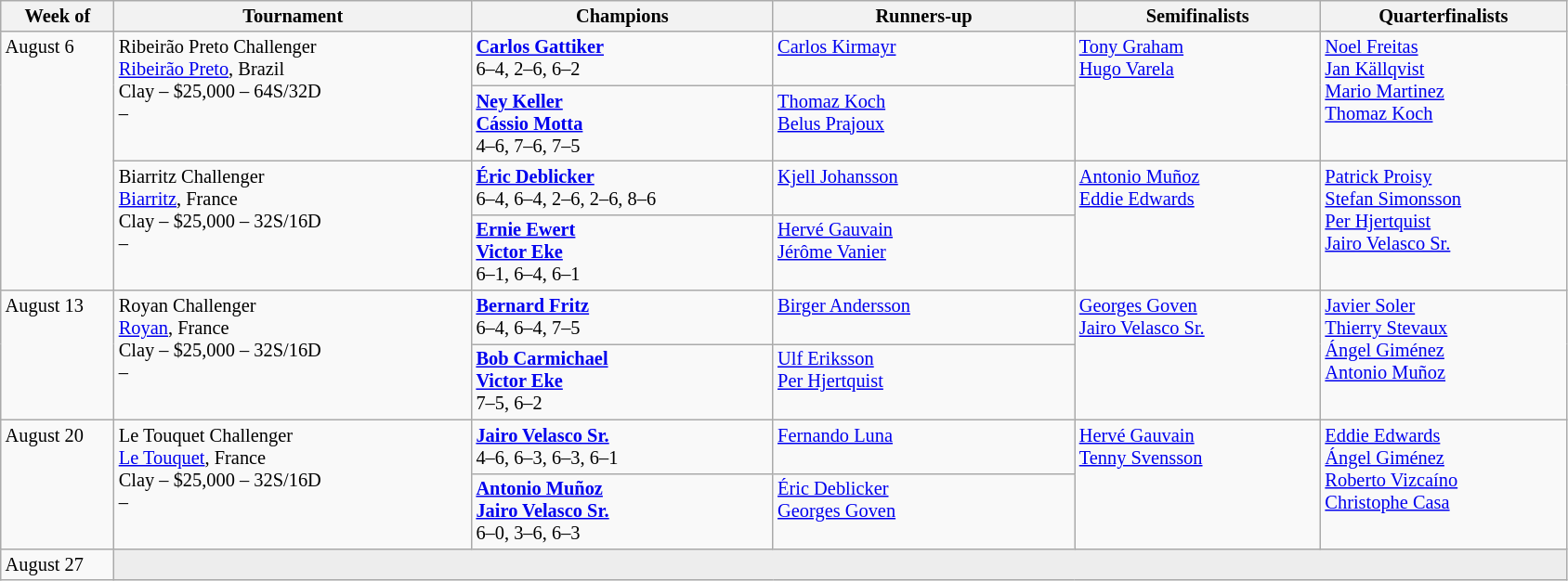<table class="wikitable" style="font-size:85%;">
<tr>
<th width="75">Week of</th>
<th width="250">Tournament</th>
<th width="210">Champions</th>
<th width="210">Runners-up</th>
<th width="170">Semifinalists</th>
<th width="170">Quarterfinalists</th>
</tr>
<tr valign="top">
<td rowspan="4">August 6</td>
<td rowspan="2">Ribeirão Preto Challenger<br> <a href='#'>Ribeirão Preto</a>, Brazil<br>Clay – $25,000 – 64S/32D<br>  – </td>
<td> <strong><a href='#'>Carlos Gattiker</a></strong> <br>6–4, 2–6, 6–2</td>
<td> <a href='#'>Carlos Kirmayr</a></td>
<td rowspan="2"> <a href='#'>Tony Graham</a> <br>  <a href='#'>Hugo Varela</a></td>
<td rowspan="2"> <a href='#'>Noel Freitas</a> <br> <a href='#'>Jan Källqvist</a> <br> <a href='#'>Mario Martinez</a> <br>  <a href='#'>Thomaz Koch</a></td>
</tr>
<tr valign="top">
<td> <strong><a href='#'>Ney Keller</a></strong> <br> <strong><a href='#'>Cássio Motta</a></strong><br>4–6, 7–6, 7–5</td>
<td> <a href='#'>Thomaz Koch</a> <br>  <a href='#'>Belus Prajoux</a></td>
</tr>
<tr valign="top">
<td rowspan="2">Biarritz Challenger<br> <a href='#'>Biarritz</a>, France<br>Clay – $25,000 – 32S/16D<br>  – </td>
<td> <strong><a href='#'>Éric Deblicker</a></strong> <br>6–4, 6–4, 2–6, 2–6, 8–6</td>
<td> <a href='#'>Kjell Johansson</a></td>
<td rowspan="2"> <a href='#'>Antonio Muñoz</a> <br>  <a href='#'>Eddie Edwards</a></td>
<td rowspan="2"> <a href='#'>Patrick Proisy</a> <br> <a href='#'>Stefan Simonsson</a> <br> <a href='#'>Per Hjertquist</a> <br>  <a href='#'>Jairo Velasco Sr.</a></td>
</tr>
<tr valign="top">
<td> <strong><a href='#'>Ernie Ewert</a></strong> <br> <strong><a href='#'>Victor Eke</a></strong><br>6–1, 6–4, 6–1</td>
<td> <a href='#'>Hervé Gauvain</a> <br>  <a href='#'>Jérôme Vanier</a></td>
</tr>
<tr valign="top">
<td rowspan="2">August 13</td>
<td rowspan="2">Royan Challenger<br> <a href='#'>Royan</a>, France<br>Clay – $25,000 – 32S/16D<br>  – </td>
<td> <strong><a href='#'>Bernard Fritz</a></strong> <br>6–4, 6–4, 7–5</td>
<td> <a href='#'>Birger Andersson</a></td>
<td rowspan="2"> <a href='#'>Georges Goven</a> <br>  <a href='#'>Jairo Velasco Sr.</a></td>
<td rowspan="2"> <a href='#'>Javier Soler</a> <br> <a href='#'>Thierry Stevaux</a> <br> <a href='#'>Ángel Giménez</a> <br>  <a href='#'>Antonio Muñoz</a></td>
</tr>
<tr valign="top">
<td> <strong><a href='#'>Bob Carmichael</a></strong> <br> <strong><a href='#'>Victor Eke</a></strong><br>7–5, 6–2</td>
<td> <a href='#'>Ulf Eriksson</a> <br>  <a href='#'>Per Hjertquist</a></td>
</tr>
<tr valign="top">
<td rowspan="2">August 20</td>
<td rowspan="2">Le Touquet Challenger<br> <a href='#'>Le Touquet</a>, France<br>Clay – $25,000 – 32S/16D<br>  – </td>
<td> <strong><a href='#'>Jairo Velasco Sr.</a></strong> <br>4–6, 6–3, 6–3, 6–1</td>
<td> <a href='#'>Fernando Luna</a></td>
<td rowspan="2"> <a href='#'>Hervé Gauvain</a> <br>  <a href='#'>Tenny Svensson</a></td>
<td rowspan="2"> <a href='#'>Eddie Edwards</a> <br> <a href='#'>Ángel Giménez</a> <br> <a href='#'>Roberto Vizcaíno</a> <br>  <a href='#'>Christophe Casa</a></td>
</tr>
<tr valign="top">
<td> <strong><a href='#'>Antonio Muñoz</a></strong> <br> <strong><a href='#'>Jairo Velasco Sr.</a></strong><br>6–0, 3–6, 6–3</td>
<td> <a href='#'>Éric Deblicker</a> <br>  <a href='#'>Georges Goven</a></td>
</tr>
<tr valign="top">
<td rowspan="1">August 27</td>
<td colspan="5" bgcolor="#ededed"></td>
</tr>
</table>
